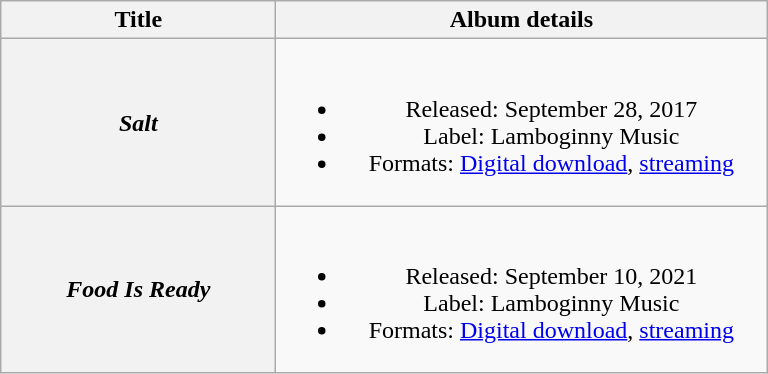<table class="wikitable plainrowheaders" style="text-align:center;">
<tr>
<th scope="col" style="width:11em;">Title</th>
<th scope="col" style="width:20em;">Album details</th>
</tr>
<tr>
<th scope="row"><em>Salt</em></th>
<td><br><ul><li>Released: September 28, 2017</li><li>Label: Lamboginny Music</li><li>Formats: <a href='#'>Digital download</a>, <a href='#'>streaming</a></li></ul></td>
</tr>
<tr>
<th scope="row"><em>Food Is Ready</em></th>
<td><br><ul><li>Released: September 10, 2021</li><li>Label: Lamboginny Music</li><li>Formats: <a href='#'>Digital download</a>, <a href='#'>streaming</a></li></ul></td>
</tr>
</table>
